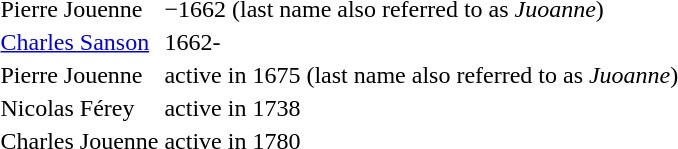<table>
<tr>
<td>Pierre Jouenne</td>
<td>−1662 (last name also referred to as <em>Juoanne</em>)</td>
</tr>
<tr>
<td><a href='#'>Charles Sanson</a></td>
<td>1662-</td>
</tr>
<tr>
<td>Pierre Jouenne</td>
<td>active in 1675 (last name also referred to as <em>Juoanne</em>)</td>
</tr>
<tr>
<td>Nicolas Férey</td>
<td>active in 1738</td>
</tr>
<tr>
<td>Charles Jouenne</td>
<td>active in 1780</td>
</tr>
</table>
